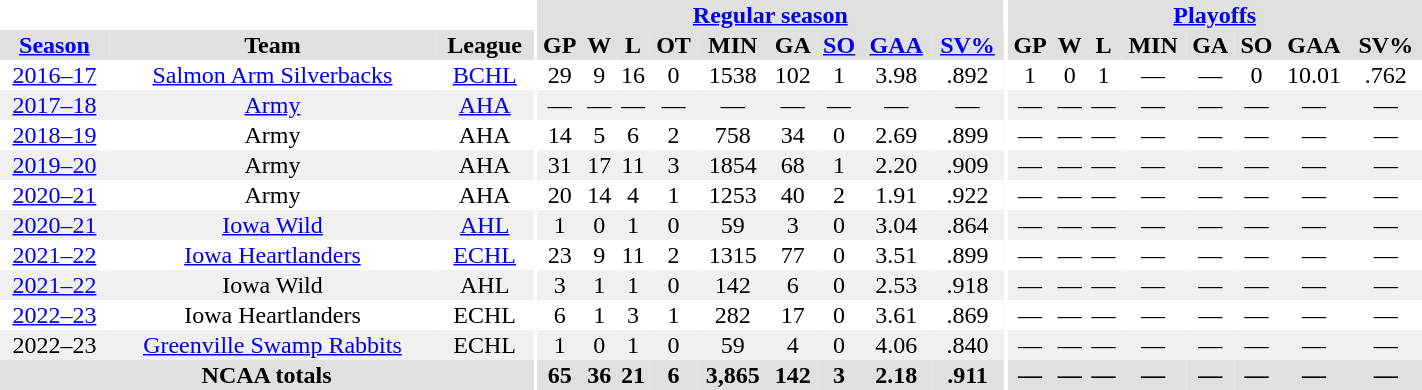<table border="0" cellpadding="1" cellspacing="0" style="text-align:center; width:75%">
<tr ALIGN="center" bgcolor="#e0e0e0">
<th align="center" colspan="3" bgcolor="#ffffff"></th>
<th align="center" rowspan="99" bgcolor="#ffffff"></th>
<th align="center" colspan="9" bgcolor="#e0e0e0"><a href='#'>Regular season</a></th>
<th align="center" rowspan="99" bgcolor="#ffffff"></th>
<th align="center" colspan="8" bgcolor="#e0e0e0"><a href='#'>Playoffs</a></th>
</tr>
<tr ALIGN="center" bgcolor="#e0e0e0">
<th><a href='#'>Season</a></th>
<th>Team</th>
<th>League</th>
<th>GP</th>
<th>W</th>
<th>L</th>
<th>OT</th>
<th>MIN</th>
<th>GA</th>
<th><a href='#'>SO</a></th>
<th><a href='#'>GAA</a></th>
<th><a href='#'>SV%</a></th>
<th>GP</th>
<th>W</th>
<th>L</th>
<th>MIN</th>
<th>GA</th>
<th>SO</th>
<th>GAA</th>
<th>SV%</th>
</tr>
<tr>
<td><a href='#'>2016–17</a></td>
<td><a href='#'>Salmon Arm Silverbacks</a></td>
<td><a href='#'>BCHL</a></td>
<td>29</td>
<td>9</td>
<td>16</td>
<td>0</td>
<td>1538</td>
<td>102</td>
<td>1</td>
<td>3.98</td>
<td>.892</td>
<td>1</td>
<td>0</td>
<td>1</td>
<td>—</td>
<td>—</td>
<td>0</td>
<td>10.01</td>
<td>.762</td>
</tr>
<tr bgcolor="f0f0f0">
<td><a href='#'>2017–18</a></td>
<td><a href='#'>Army</a></td>
<td><a href='#'>AHA</a></td>
<td>—</td>
<td>—</td>
<td>—</td>
<td>—</td>
<td>—</td>
<td>—</td>
<td>—</td>
<td>—</td>
<td>—</td>
<td>—</td>
<td>—</td>
<td>—</td>
<td>—</td>
<td>—</td>
<td>—</td>
<td>—</td>
<td>—</td>
</tr>
<tr>
<td><a href='#'>2018–19</a></td>
<td>Army</td>
<td>AHA</td>
<td>14</td>
<td>5</td>
<td>6</td>
<td>2</td>
<td>758</td>
<td>34</td>
<td>0</td>
<td>2.69</td>
<td>.899</td>
<td>—</td>
<td>—</td>
<td>—</td>
<td>—</td>
<td>—</td>
<td>—</td>
<td>—</td>
<td>—</td>
</tr>
<tr bgcolor="f0f0f0">
<td><a href='#'>2019–20</a></td>
<td>Army</td>
<td>AHA</td>
<td>31</td>
<td>17</td>
<td>11</td>
<td>3</td>
<td>1854</td>
<td>68</td>
<td>1</td>
<td>2.20</td>
<td>.909</td>
<td>—</td>
<td>—</td>
<td>—</td>
<td>—</td>
<td>—</td>
<td>—</td>
<td>—</td>
<td>—</td>
</tr>
<tr>
<td><a href='#'>2020–21</a></td>
<td>Army</td>
<td>AHA</td>
<td>20</td>
<td>14</td>
<td>4</td>
<td>1</td>
<td>1253</td>
<td>40</td>
<td>2</td>
<td>1.91</td>
<td>.922</td>
<td>—</td>
<td>—</td>
<td>—</td>
<td>—</td>
<td>—</td>
<td>—</td>
<td>—</td>
<td>—</td>
</tr>
<tr bgcolor="f0f0f0">
<td><a href='#'>2020–21</a></td>
<td><a href='#'>Iowa Wild</a></td>
<td><a href='#'>AHL</a></td>
<td>1</td>
<td>0</td>
<td>1</td>
<td>0</td>
<td>59</td>
<td>3</td>
<td>0</td>
<td>3.04</td>
<td>.864</td>
<td>—</td>
<td>—</td>
<td>—</td>
<td>—</td>
<td>—</td>
<td>—</td>
<td>—</td>
<td>—</td>
</tr>
<tr>
<td><a href='#'>2021–22</a></td>
<td><a href='#'>Iowa Heartlanders</a></td>
<td><a href='#'>ECHL</a></td>
<td>23</td>
<td>9</td>
<td>11</td>
<td>2</td>
<td>1315</td>
<td>77</td>
<td>0</td>
<td>3.51</td>
<td>.899</td>
<td>—</td>
<td>—</td>
<td>—</td>
<td>—</td>
<td>—</td>
<td>—</td>
<td>—</td>
<td>—</td>
</tr>
<tr bgcolor="f0f0f0">
<td><a href='#'>2021–22</a></td>
<td>Iowa Wild</td>
<td>AHL</td>
<td>3</td>
<td>1</td>
<td>1</td>
<td>0</td>
<td>142</td>
<td>6</td>
<td>0</td>
<td>2.53</td>
<td>.918</td>
<td>—</td>
<td>—</td>
<td>—</td>
<td>—</td>
<td>—</td>
<td>—</td>
<td>—</td>
<td>—</td>
</tr>
<tr>
<td><a href='#'>2022–23</a></td>
<td>Iowa Heartlanders</td>
<td>ECHL</td>
<td>6</td>
<td>1</td>
<td>3</td>
<td>1</td>
<td>282</td>
<td>17</td>
<td>0</td>
<td>3.61</td>
<td>.869</td>
<td>—</td>
<td>—</td>
<td>—</td>
<td>—</td>
<td>—</td>
<td>—</td>
<td>—</td>
<td>—</td>
</tr>
<tr bgcolor="f0f0f0">
<td>2022–23</td>
<td><a href='#'>Greenville Swamp Rabbits</a></td>
<td>ECHL</td>
<td>1</td>
<td>0</td>
<td>1</td>
<td>0</td>
<td>59</td>
<td>4</td>
<td>0</td>
<td>4.06</td>
<td>.840</td>
<td>—</td>
<td>—</td>
<td>—</td>
<td>—</td>
<td>—</td>
<td>—</td>
<td>—</td>
<td>—</td>
</tr>
<tr bgcolor="e0e0e0">
<th colspan="3">NCAA totals</th>
<th>65</th>
<th>36</th>
<th>21</th>
<th>6</th>
<th>3,865</th>
<th>142</th>
<th>3</th>
<th>2.18</th>
<th>.911</th>
<th>—</th>
<th>—</th>
<th>—</th>
<th>—</th>
<th>—</th>
<th>—</th>
<th>—</th>
<th>—</th>
</tr>
</table>
